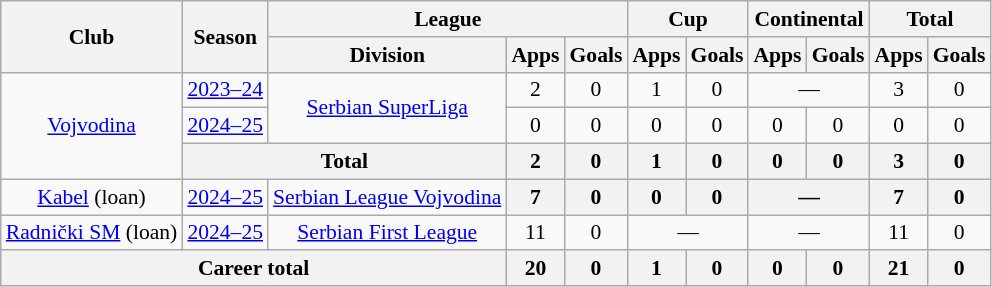<table class="wikitable" style="text-align: center;font-size:90%">
<tr>
<th rowspan="2">Club</th>
<th rowspan="2">Season</th>
<th colspan="3">League</th>
<th colspan="2">Cup</th>
<th colspan="2">Continental</th>
<th colspan="2">Total</th>
</tr>
<tr>
<th>Division</th>
<th>Apps</th>
<th>Goals</th>
<th>Apps</th>
<th>Goals</th>
<th>Apps</th>
<th>Goals</th>
<th>Apps</th>
<th>Goals</th>
</tr>
<tr>
<td rowspan="3"><a href='#'>Vojvodina</a></td>
<td><a href='#'>2023–24</a></td>
<td rowspan="2"><a href='#'>Serbian SuperLiga</a></td>
<td>2</td>
<td>0</td>
<td>1</td>
<td>0</td>
<td colspan="2">—</td>
<td>3</td>
<td>0</td>
</tr>
<tr>
<td><a href='#'>2024–25</a></td>
<td>0</td>
<td>0</td>
<td>0</td>
<td>0</td>
<td>0</td>
<td>0</td>
<td>0</td>
<td>0</td>
</tr>
<tr>
<th colspan="2">Total</th>
<th>2</th>
<th>0</th>
<th>1</th>
<th>0</th>
<th>0</th>
<th>0</th>
<th>3</th>
<th>0</th>
</tr>
<tr>
<td><a href='#'>Kabel</a> (loan)</td>
<td><a href='#'>2024–25</a></td>
<td><a href='#'>Serbian League Vojvodina</a></td>
<th>7</th>
<th>0</th>
<th>0</th>
<th>0</th>
<th colspan="2">—</th>
<th>7</th>
<th>0</th>
</tr>
<tr>
<td><a href='#'>Radnički SM</a> (loan)</td>
<td><a href='#'>2024–25</a></td>
<td><a href='#'>Serbian First League</a></td>
<td>11</td>
<td>0</td>
<td colspan="2">—</td>
<td colspan="2">—</td>
<td>11</td>
<td>0</td>
</tr>
<tr>
<th colspan="3">Career total</th>
<th>20</th>
<th>0</th>
<th>1</th>
<th>0</th>
<th>0</th>
<th>0</th>
<th>21</th>
<th>0</th>
</tr>
</table>
